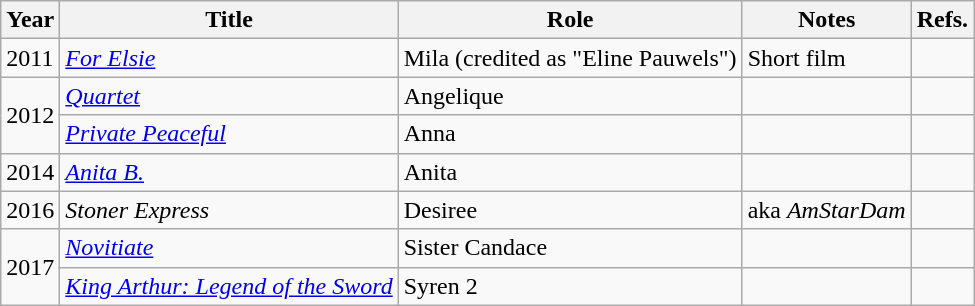<table class="wikitable sortable">
<tr>
<th>Year</th>
<th>Title</th>
<th>Role</th>
<th>Notes</th>
<th>Refs.</th>
</tr>
<tr>
<td>2011</td>
<td><em><a href='#'>For Elsie</a></em></td>
<td>Mila (credited as "Eline Pauwels")</td>
<td>Short film</td>
<td align="center"></td>
</tr>
<tr>
<td rowspan="2">2012</td>
<td><em><a href='#'>Quartet</a></em></td>
<td>Angelique</td>
<td></td>
<td align="center"></td>
</tr>
<tr>
<td><em><a href='#'>Private Peaceful</a></em></td>
<td>Anna</td>
<td></td>
<td align="center"></td>
</tr>
<tr>
<td>2014</td>
<td><em><a href='#'>Anita B.</a></em></td>
<td>Anita</td>
<td></td>
<td align="center"></td>
</tr>
<tr>
<td>2016</td>
<td><em>Stoner Express</em></td>
<td>Desiree</td>
<td>aka <em>AmStarDam</em></td>
<td align="center"></td>
</tr>
<tr>
<td rowspan="2">2017</td>
<td><em><a href='#'>Novitiate</a></em></td>
<td>Sister Candace</td>
<td></td>
<td align="center"></td>
</tr>
<tr>
<td><em><a href='#'>King Arthur: Legend of the Sword</a></em></td>
<td>Syren 2</td>
<td></td>
<td align="center"></td>
</tr>
</table>
